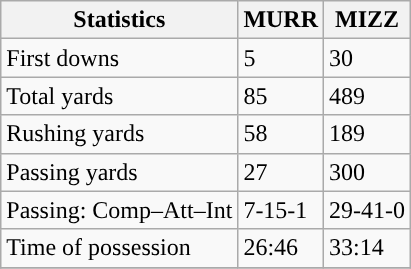<table class="wikitable" style="float: left;">
<tr>
<th>Statistics</th>
<th>MURR</th>
<th>MIZZ</th>
</tr>
<tr>
<td>First downs</td>
<td>5</td>
<td>30</td>
</tr>
<tr>
<td>Total yards</td>
<td>85</td>
<td>489</td>
</tr>
<tr>
<td>Rushing yards</td>
<td>58</td>
<td>189</td>
</tr>
<tr>
<td>Passing yards</td>
<td>27</td>
<td>300</td>
</tr>
<tr>
<td>Passing: Comp–Att–Int</td>
<td>7-15-1</td>
<td>29-41-0</td>
</tr>
<tr>
<td>Time of possession</td>
<td>26:46</td>
<td>33:14</td>
</tr>
<tr>
</tr>
</table>
